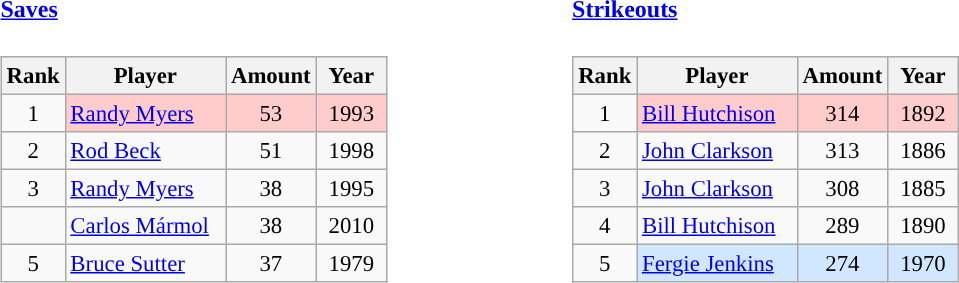<table>
<tr>
<td valign="top"><br><h4><a href='#'>Saves</a></h4><table class="wikitable" style="font-size: 95%; text-align:left;">
<tr>
<th width="30">Rank</th>
<th width="100">Player</th>
<th width="40">Amount</th>
<th width="40">Year</th>
</tr>
<tr>
<td align="center">1</td>
<td bgcolor="#FFCCCC"><a href='#'>Randy Myers</a></td>
<td bgcolor="#FFCCCC" align="center">53</td>
<td bgcolor="#FFCCCC" align="center">1993</td>
</tr>
<tr>
<td align="center">2</td>
<td><a href='#'>Rod Beck</a></td>
<td align="center">51</td>
<td align="center">1998</td>
</tr>
<tr>
<td align="center">3</td>
<td><a href='#'>Randy Myers</a></td>
<td align="center">38</td>
<td align="center">1995</td>
</tr>
<tr>
<td></td>
<td><a href='#'>Carlos Mármol</a></td>
<td align="center">38</td>
<td align="center">2010</td>
</tr>
<tr>
<td align="center">5</td>
<td><a href='#'>Bruce Sutter</a></td>
<td align="center">37</td>
<td align="center">1979</td>
</tr>
</table>
</td>
<td width="100"> </td>
<td valign="top"><br><h4><a href='#'>Strikeouts</a></h4><table class="wikitable" style="font-size: 95%; text-align:left;">
<tr>
<th width="30">Rank</th>
<th width="100">Player</th>
<th width="40">Amount</th>
<th width="40">Year</th>
</tr>
<tr>
<td align="center">1</td>
<td bgcolor="#FFCCCC"><a href='#'>Bill Hutchison</a></td>
<td bgcolor="#FFCCCC" align="center">314</td>
<td bgcolor="#FFCCCC" align="center">1892</td>
</tr>
<tr>
<td align="center">2</td>
<td><a href='#'>John Clarkson</a></td>
<td align="center">313</td>
<td align="center">1886</td>
</tr>
<tr>
<td align="center">3</td>
<td><a href='#'>John Clarkson</a></td>
<td align="center">308</td>
<td align="center">1885</td>
</tr>
<tr>
<td align="center">4</td>
<td><a href='#'>Bill Hutchison</a></td>
<td align="center">289</td>
<td align="center">1890</td>
</tr>
<tr>
<td align="center">5</td>
<td bgcolor="#D0E7FF"><a href='#'>Fergie Jenkins</a></td>
<td bgcolor="#D0E7FF" align="center">274</td>
<td bgcolor="#D0E7FF" align="center">1970</td>
</tr>
</table>
</td>
</tr>
</table>
